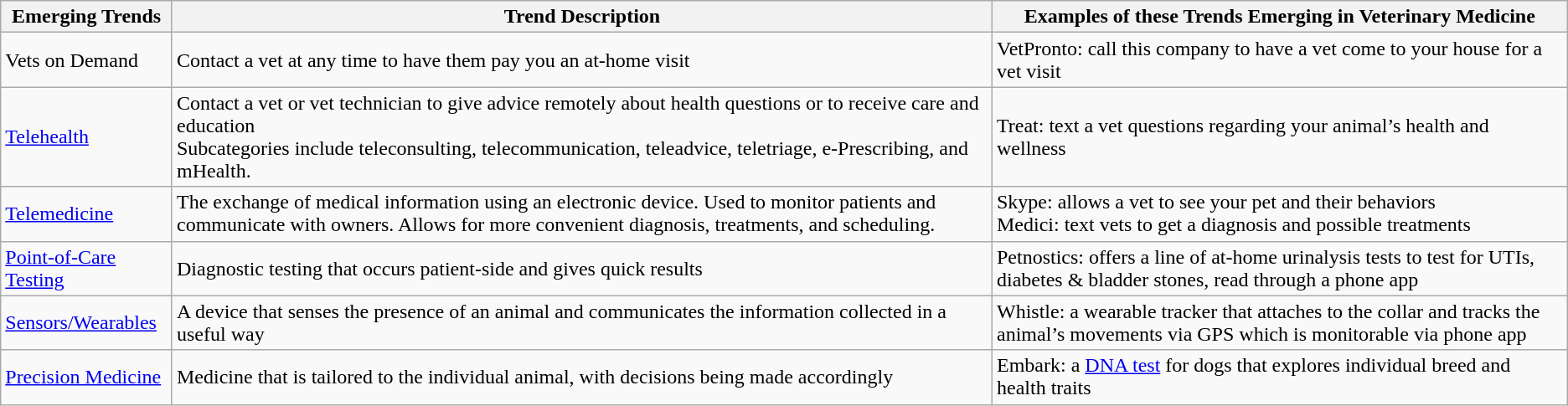<table class="wikitable">
<tr>
<th>Emerging Trends</th>
<th>Trend Description</th>
<th>Examples of these Trends Emerging in Veterinary Medicine</th>
</tr>
<tr>
<td>Vets on Demand</td>
<td>Contact a vet at any time to have them pay you an at-home visit</td>
<td>VetPronto: call this company to have a vet come to your house for a vet visit</td>
</tr>
<tr>
<td><a href='#'>Telehealth</a></td>
<td>Contact a vet or vet technician to give advice remotely about health questions or to receive care and education<br>Subcategories include teleconsulting, telecommunication, teleadvice, teletriage, e-Prescribing, and mHealth.</td>
<td>Treat: text a vet questions regarding your animal’s health and wellness</td>
</tr>
<tr>
<td><a href='#'>Telemedicine</a></td>
<td>The exchange of medical information using an electronic device. Used to monitor patients and communicate with owners. Allows for more convenient diagnosis, treatments, and scheduling.</td>
<td>Skype: allows a vet to see your pet and their behaviors<br>Medici: text vets to get a diagnosis and possible treatments</td>
</tr>
<tr>
<td><a href='#'>Point-of-Care Testing</a></td>
<td>Diagnostic testing that occurs patient-side and gives quick results</td>
<td>Petnostics: offers a line of at-home urinalysis tests to test for UTIs, diabetes & bladder stones, read through a phone app</td>
</tr>
<tr>
<td><a href='#'>Sensors/Wearables</a></td>
<td>A device that senses the presence of an animal and communicates the information collected in a useful way</td>
<td>Whistle: a wearable tracker that attaches to the collar and tracks the animal’s movements via GPS which is monitorable via phone app</td>
</tr>
<tr>
<td><a href='#'>Precision Medicine</a></td>
<td>Medicine that is tailored to the individual animal, with decisions being made accordingly</td>
<td>Embark: a <a href='#'>DNA test</a> for dogs that explores individual breed and health traits</td>
</tr>
</table>
